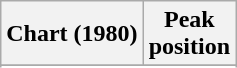<table class="wikitable sortable plainrowheaders" style="text-align:center">
<tr>
<th>Chart (1980)</th>
<th>Peak<br>position</th>
</tr>
<tr>
</tr>
<tr>
</tr>
<tr>
</tr>
</table>
